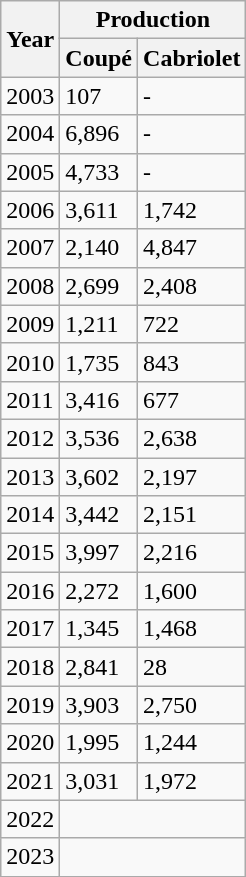<table class="wikitable">
<tr>
<th rowspan="2">Year</th>
<th colspan="2">Production</th>
</tr>
<tr>
<th>Coupé</th>
<th>Cabriolet</th>
</tr>
<tr>
<td>2003</td>
<td>107</td>
<td>-</td>
</tr>
<tr>
<td>2004</td>
<td>6,896</td>
<td>-</td>
</tr>
<tr>
<td>2005</td>
<td>4,733</td>
<td>-</td>
</tr>
<tr>
<td>2006</td>
<td>3,611</td>
<td>1,742</td>
</tr>
<tr>
<td>2007</td>
<td>2,140</td>
<td>4,847</td>
</tr>
<tr>
<td>2008</td>
<td>2,699</td>
<td>2,408</td>
</tr>
<tr>
<td>2009</td>
<td>1,211</td>
<td>722</td>
</tr>
<tr>
<td>2010</td>
<td>1,735</td>
<td>843</td>
</tr>
<tr>
<td>2011</td>
<td>3,416</td>
<td>677</td>
</tr>
<tr>
<td>2012</td>
<td>3,536</td>
<td>2,638</td>
</tr>
<tr>
<td>2013</td>
<td>3,602</td>
<td>2,197</td>
</tr>
<tr>
<td>2014</td>
<td>3,442</td>
<td>2,151</td>
</tr>
<tr>
<td>2015</td>
<td>3,997</td>
<td>2,216</td>
</tr>
<tr>
<td>2016</td>
<td>2,272</td>
<td>1,600</td>
</tr>
<tr>
<td>2017</td>
<td>1,345</td>
<td>1,468</td>
</tr>
<tr>
<td>2018</td>
<td>2,841</td>
<td>28</td>
</tr>
<tr>
<td>2019</td>
<td>3,903</td>
<td>2,750</td>
</tr>
<tr>
<td>2020</td>
<td>1,995</td>
<td>1,244</td>
</tr>
<tr>
<td>2021</td>
<td>3,031</td>
<td>1,972</td>
</tr>
<tr>
<td>2022</td>
<td colspan="2"></td>
</tr>
<tr>
<td>2023</td>
<td colspan="2"></td>
</tr>
</table>
